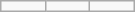<table class="wikitable" style="float:right; margin:0 0 0 5px; width:90px">
<tr>
<td></td>
<td></td>
<td></td>
</tr>
</table>
